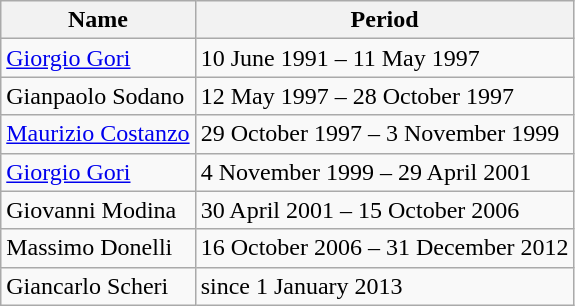<table class="wikitable">
<tr>
<th>Name</th>
<th>Period</th>
</tr>
<tr>
<td><a href='#'>Giorgio Gori</a></td>
<td>10 June 1991 – 11 May 1997</td>
</tr>
<tr>
<td>Gianpaolo Sodano</td>
<td>12 May 1997 – 28 October 1997</td>
</tr>
<tr>
<td><a href='#'>Maurizio Costanzo</a></td>
<td>29 October 1997 – 3 November 1999</td>
</tr>
<tr>
<td><a href='#'>Giorgio Gori</a></td>
<td>4 November 1999 – 29 April 2001</td>
</tr>
<tr>
<td>Giovanni Modina</td>
<td>30 April 2001 – 15 October 2006</td>
</tr>
<tr>
<td>Massimo Donelli</td>
<td>16 October 2006 – 31 December 2012</td>
</tr>
<tr>
<td>Giancarlo Scheri</td>
<td>since 1 January 2013</td>
</tr>
</table>
